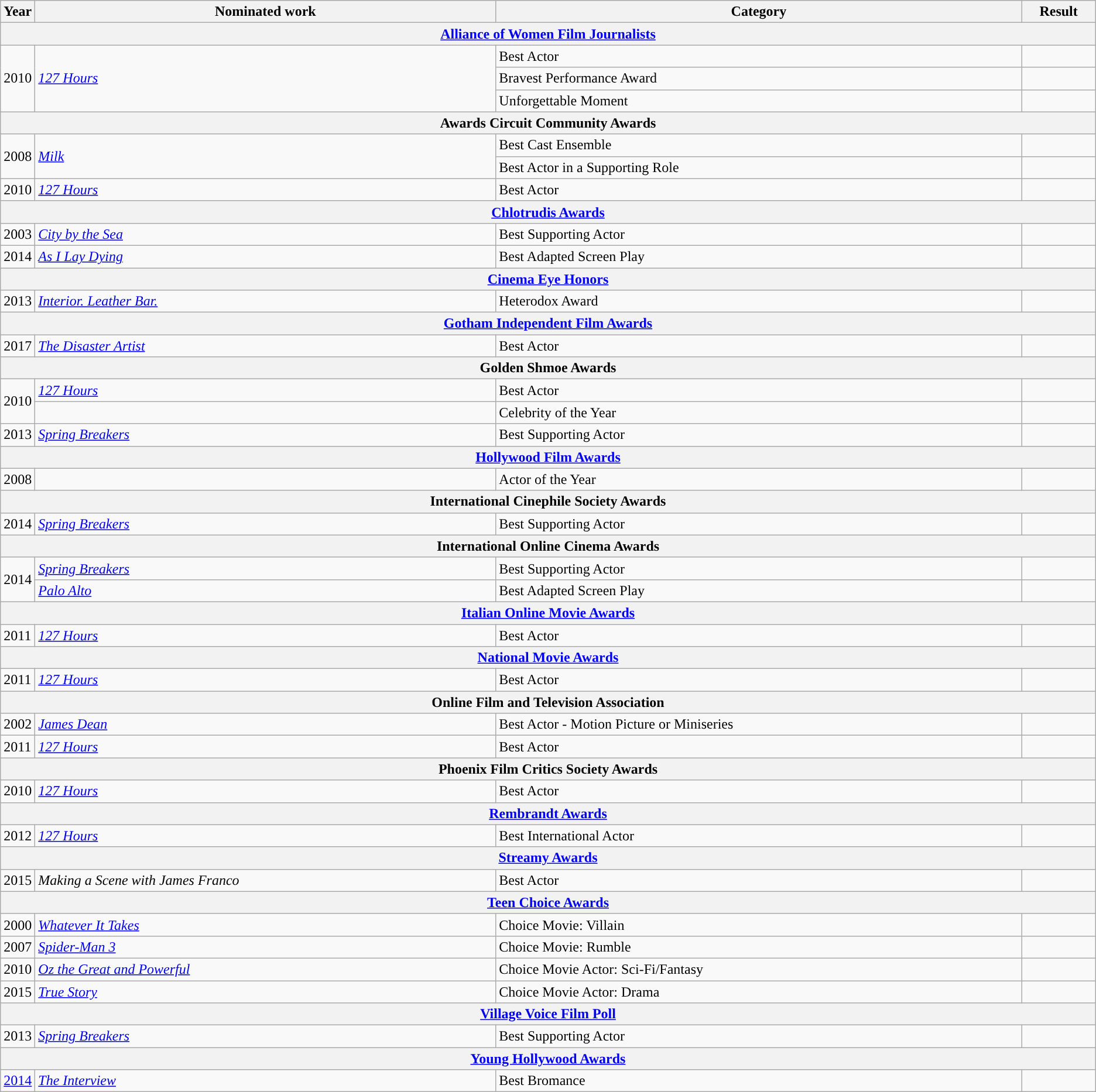<table class="wikitable">
<tr>
<th scope="col" style="width:1em;">Year</th>
<th scope="col" style="width:35em;">Nominated work</th>
<th scope="col" style="width:40em;">Category</th>
<th scope="col" style="width:5em;">Result</th>
</tr>
<tr>
<th colspan="5"><a href='#'>Alliance of Women Film Journalists</a></th>
</tr>
<tr>
<td rowspan="3">2010</td>
<td rowspan="3"><em><a href='#'>127 Hours</a></em></td>
<td>Best Actor</td>
<td></td>
</tr>
<tr>
<td>Bravest Performance Award</td>
<td></td>
</tr>
<tr>
<td>Unforgettable Moment</td>
<td></td>
</tr>
<tr>
<th colspan="5">Awards Circuit Community Awards</th>
</tr>
<tr>
<td rowspan="2">2008</td>
<td rowspan="2"><em><a href='#'>Milk</a></em></td>
<td>Best Cast Ensemble</td>
<td></td>
</tr>
<tr>
<td>Best Actor in a Supporting Role</td>
<td></td>
</tr>
<tr>
<td>2010</td>
<td><em><a href='#'>127 Hours</a></em></td>
<td>Best Actor</td>
<td></td>
</tr>
<tr>
<th colspan="5"><a href='#'>Chlotrudis Awards</a></th>
</tr>
<tr>
<td>2003</td>
<td><em><a href='#'>City by the Sea</a></em></td>
<td>Best Supporting Actor</td>
<td></td>
</tr>
<tr>
<td>2014</td>
<td><em><a href='#'>As I Lay Dying</a></em></td>
<td>Best Adapted Screen Play </td>
<td></td>
</tr>
<tr>
<th colspan="5"><a href='#'>Cinema Eye Honors</a></th>
</tr>
<tr>
<td>2013</td>
<td><em><a href='#'>Interior. Leather Bar.</a></em></td>
<td>Heterodox Award </td>
<td></td>
</tr>
<tr>
<th colspan="5"><a href='#'>Gotham Independent Film Awards</a></th>
</tr>
<tr>
<td>2017</td>
<td><em><a href='#'>The Disaster Artist</a></em></td>
<td>Best Actor</td>
<td></td>
</tr>
<tr>
<th colspan="5">Golden Shmoe Awards</th>
</tr>
<tr>
<td rowspan="2">2010</td>
<td><em><a href='#'>127 Hours</a></em></td>
<td>Best Actor</td>
<td></td>
</tr>
<tr>
<td></td>
<td>Celebrity of the Year</td>
<td></td>
</tr>
<tr>
<td>2013</td>
<td><em><a href='#'>Spring Breakers</a></em></td>
<td>Best Supporting Actor</td>
<td></td>
</tr>
<tr>
<th colspan="5"><a href='#'>Hollywood Film Awards</a></th>
</tr>
<tr>
<td>2008</td>
<td></td>
<td>Actor of the Year</td>
<td></td>
</tr>
<tr>
<th colspan="5">International Cinephile Society Awards</th>
</tr>
<tr>
<td>2014</td>
<td><em><a href='#'>Spring Breakers</a></em></td>
<td>Best Supporting Actor</td>
<td></td>
</tr>
<tr>
<th colspan="5">International Online Cinema Awards</th>
</tr>
<tr>
<td rowspan="2">2014</td>
<td><em><a href='#'>Spring Breakers</a></em></td>
<td>Best Supporting Actor</td>
<td></td>
</tr>
<tr>
<td><em><a href='#'>Palo Alto</a></em></td>
<td>Best Adapted Screen Play </td>
<td></td>
</tr>
<tr>
<th colspan="5"><a href='#'>Italian Online Movie Awards</a></th>
</tr>
<tr>
<td>2011</td>
<td><em><a href='#'>127 Hours</a></em></td>
<td>Best Actor</td>
<td></td>
</tr>
<tr>
<th colspan="5"><a href='#'>National Movie Awards</a></th>
</tr>
<tr>
<td>2011</td>
<td><em><a href='#'>127 Hours</a></em></td>
<td>Best Actor</td>
<td></td>
</tr>
<tr>
<th colspan="5">Online Film and Television Association</th>
</tr>
<tr>
<td>2002</td>
<td><em><a href='#'>James Dean</a></em></td>
<td>Best Actor - Motion Picture or Miniseries</td>
<td></td>
</tr>
<tr>
<td>2011</td>
<td><em><a href='#'>127 Hours</a></em></td>
<td>Best Actor</td>
<td></td>
</tr>
<tr>
<th colspan="5">Phoenix Film Critics Society Awards</th>
</tr>
<tr>
<td>2010</td>
<td><em><a href='#'>127 Hours</a></em></td>
<td>Best Actor</td>
<td></td>
</tr>
<tr>
<th colspan="5"><a href='#'>Rembrandt Awards</a></th>
</tr>
<tr>
<td>2012</td>
<td><em><a href='#'>127 Hours</a></em></td>
<td>Best International Actor</td>
<td></td>
</tr>
<tr>
<th colspan="5"><a href='#'>Streamy Awards</a></th>
</tr>
<tr>
<td>2015</td>
<td><em>Making a Scene with James Franco</em></td>
<td>Best Actor</td>
<td></td>
</tr>
<tr>
<th colspan="5"><a href='#'>Teen Choice Awards</a></th>
</tr>
<tr>
<td>2000</td>
<td><em><a href='#'>Whatever It Takes</a></em></td>
<td>Choice Movie: Villain</td>
<td></td>
</tr>
<tr>
<td>2007</td>
<td><em><a href='#'>Spider-Man 3</a></em></td>
<td>Choice Movie: Rumble</td>
<td></td>
</tr>
<tr>
<td>2010</td>
<td><em><a href='#'>Oz the Great and Powerful</a></em></td>
<td>Choice Movie Actor: Sci-Fi/Fantasy</td>
<td></td>
</tr>
<tr>
<td>2015</td>
<td><em><a href='#'>True Story</a></em></td>
<td>Choice Movie Actor: Drama</td>
<td></td>
</tr>
<tr>
<th colspan="5"><a href='#'>Village Voice Film Poll</a></th>
</tr>
<tr>
<td>2013</td>
<td><em><a href='#'>Spring Breakers</a></em></td>
<td>Best Supporting Actor</td>
<td></td>
</tr>
<tr>
<th colspan="5"><a href='#'>Young Hollywood Awards</a></th>
</tr>
<tr>
<td><a href='#'>2014</a></td>
<td><em><a href='#'>The Interview</a></em></td>
<td>Best Bromance </td>
<td></td>
</tr>
</table>
